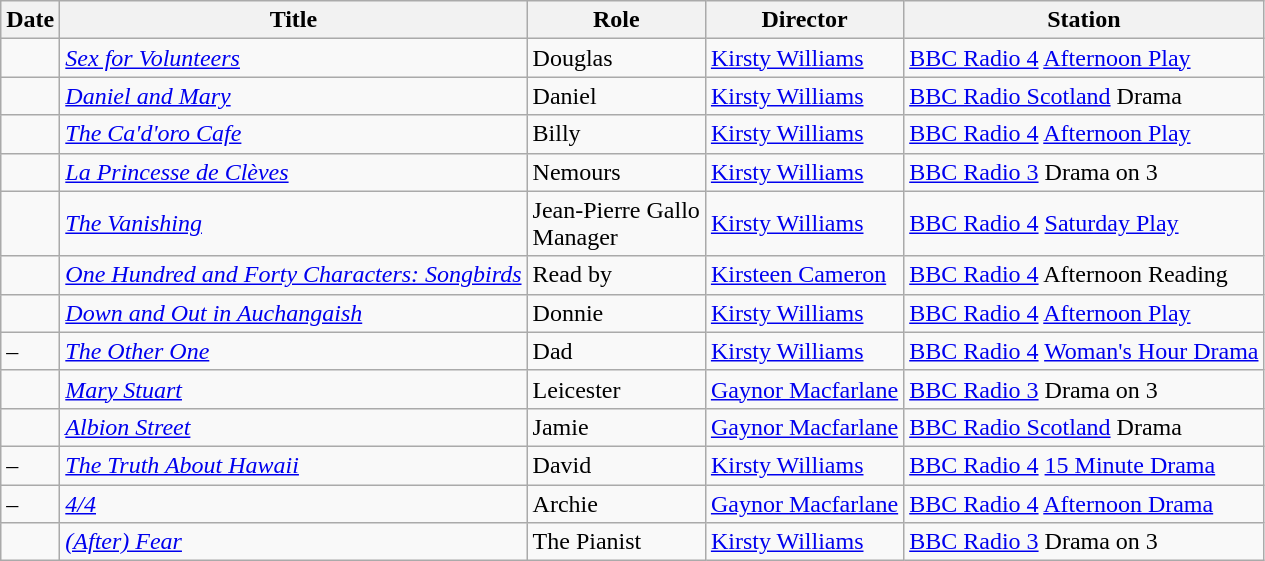<table class="wikitable sortable">
<tr>
<th>Date</th>
<th>Title</th>
<th>Role</th>
<th>Director</th>
<th>Station</th>
</tr>
<tr>
<td></td>
<td><em><a href='#'>Sex for Volunteers</a></em></td>
<td>Douglas</td>
<td><a href='#'>Kirsty Williams</a></td>
<td><a href='#'>BBC Radio 4</a> <a href='#'>Afternoon Play</a></td>
</tr>
<tr>
<td></td>
<td><em><a href='#'>Daniel and Mary</a></em></td>
<td>Daniel</td>
<td><a href='#'>Kirsty Williams</a></td>
<td><a href='#'>BBC Radio Scotland</a> Drama</td>
</tr>
<tr>
<td></td>
<td><em><a href='#'>The Ca'd'oro Cafe</a></em></td>
<td>Billy</td>
<td><a href='#'>Kirsty Williams</a></td>
<td><a href='#'>BBC Radio 4</a> <a href='#'>Afternoon Play</a></td>
</tr>
<tr>
<td></td>
<td><em><a href='#'>La Princesse de Clèves</a></em></td>
<td>Nemours</td>
<td><a href='#'>Kirsty Williams</a></td>
<td><a href='#'>BBC Radio 3</a> Drama on 3</td>
</tr>
<tr>
<td></td>
<td><em><a href='#'>The Vanishing</a></em></td>
<td>Jean-Pierre Gallo<br>Manager</td>
<td><a href='#'>Kirsty Williams</a></td>
<td><a href='#'>BBC Radio 4</a> <a href='#'>Saturday Play</a></td>
</tr>
<tr>
<td></td>
<td><em><a href='#'>One Hundred and Forty Characters: Songbirds</a></em></td>
<td>Read by</td>
<td><a href='#'>Kirsteen Cameron</a></td>
<td><a href='#'>BBC Radio 4</a> Afternoon Reading</td>
</tr>
<tr>
<td></td>
<td><em><a href='#'>Down and Out in Auchangaish</a></em></td>
<td>Donnie</td>
<td><a href='#'>Kirsty Williams</a></td>
<td><a href='#'>BBC Radio 4</a> <a href='#'>Afternoon Play</a></td>
</tr>
<tr>
<td> – </td>
<td><em><a href='#'>The Other One</a></em></td>
<td>Dad</td>
<td><a href='#'>Kirsty Williams</a></td>
<td><a href='#'>BBC Radio 4</a> <a href='#'>Woman's Hour Drama</a></td>
</tr>
<tr>
<td></td>
<td><em><a href='#'>Mary Stuart</a></em></td>
<td>Leicester</td>
<td><a href='#'>Gaynor Macfarlane</a></td>
<td><a href='#'>BBC Radio 3</a> Drama on 3</td>
</tr>
<tr>
<td></td>
<td><em><a href='#'>Albion Street</a></em></td>
<td>Jamie</td>
<td><a href='#'>Gaynor Macfarlane</a></td>
<td><a href='#'>BBC Radio Scotland</a> Drama</td>
</tr>
<tr>
<td> – </td>
<td><em><a href='#'>The Truth About Hawaii</a></em></td>
<td>David</td>
<td><a href='#'>Kirsty Williams</a></td>
<td><a href='#'>BBC Radio 4</a> <a href='#'>15 Minute Drama</a></td>
</tr>
<tr>
<td> – </td>
<td><em><a href='#'>4/4</a></em></td>
<td>Archie</td>
<td><a href='#'>Gaynor Macfarlane</a></td>
<td><a href='#'>BBC Radio 4</a> <a href='#'>Afternoon Drama</a></td>
</tr>
<tr>
<td></td>
<td><em><a href='#'>(After) Fear</a></em></td>
<td>The Pianist</td>
<td><a href='#'>Kirsty Williams</a></td>
<td><a href='#'>BBC Radio 3</a> Drama on 3</td>
</tr>
</table>
